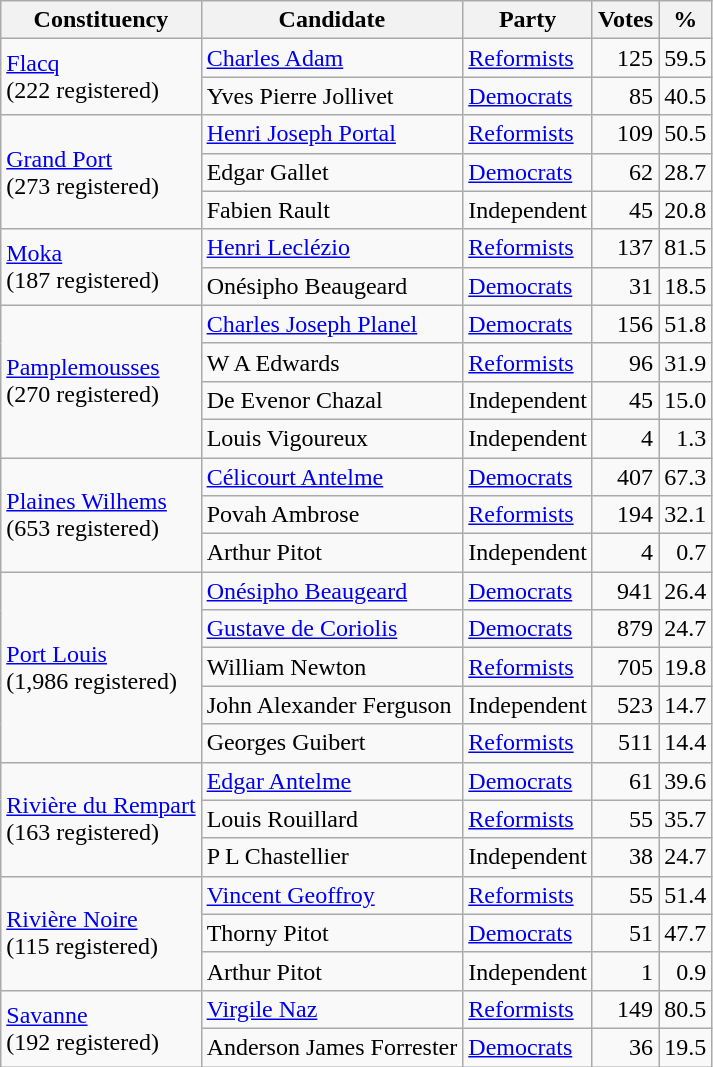<table class=wikitable>
<tr>
<th>Constituency</th>
<th>Candidate</th>
<th>Party</th>
<th>Votes</th>
<th>%</th>
</tr>
<tr>
<td rowspan=2><a href='#'>Flacq</a><br>(222 registered)</td>
<td><a href='#'>Charles Adam</a></td>
<td><a href='#'>Reformists</a></td>
<td align=right>125</td>
<td align=right>59.5</td>
</tr>
<tr>
<td>Yves Pierre Jollivet</td>
<td><a href='#'>Democrats</a></td>
<td align=right>85</td>
<td align=right>40.5</td>
</tr>
<tr>
<td rowspan=3><a href='#'>Grand Port</a><br>(273 registered)</td>
<td><a href='#'>Henri Joseph Portal</a></td>
<td><a href='#'>Reformists</a></td>
<td align=right>109</td>
<td align=right>50.5</td>
</tr>
<tr>
<td>Edgar Gallet</td>
<td><a href='#'>Democrats</a></td>
<td align=right>62</td>
<td align=right>28.7</td>
</tr>
<tr>
<td>Fabien Rault</td>
<td>Independent</td>
<td align=right>45</td>
<td align=right>20.8</td>
</tr>
<tr>
<td rowspan=2><a href='#'>Moka</a><br>(187 registered)</td>
<td><a href='#'>Henri Leclézio</a></td>
<td><a href='#'>Reformists</a></td>
<td align=right>137</td>
<td align=right>81.5</td>
</tr>
<tr>
<td>Onésipho Beaugeard</td>
<td><a href='#'>Democrats</a></td>
<td align=right>31</td>
<td align=right>18.5</td>
</tr>
<tr>
<td rowspan=4><a href='#'>Pamplemousses</a><br>(270 registered)</td>
<td><a href='#'>Charles Joseph Planel</a></td>
<td><a href='#'>Democrats</a></td>
<td align=right>156</td>
<td align=right>51.8</td>
</tr>
<tr>
<td>W A Edwards</td>
<td><a href='#'>Reformists</a></td>
<td align=right>96</td>
<td align=right>31.9</td>
</tr>
<tr>
<td>De Evenor Chazal</td>
<td>Independent</td>
<td align=right>45</td>
<td align=right>15.0</td>
</tr>
<tr>
<td>Louis Vigoureux</td>
<td>Independent</td>
<td align=right>4</td>
<td align=right>1.3</td>
</tr>
<tr>
<td rowspan=3><a href='#'>Plaines Wilhems</a><br>(653 registered)</td>
<td><a href='#'>Célicourt Antelme</a></td>
<td><a href='#'>Democrats</a></td>
<td align=right>407</td>
<td align=right>67.3</td>
</tr>
<tr>
<td>Povah Ambrose</td>
<td><a href='#'>Reformists</a></td>
<td align=right>194</td>
<td align=right>32.1</td>
</tr>
<tr>
<td>Arthur Pitot</td>
<td>Independent</td>
<td align=right>4</td>
<td align=right>0.7</td>
</tr>
<tr>
<td rowspan=5><a href='#'>Port Louis</a><br>(1,986 registered)</td>
<td><a href='#'>Onésipho Beaugeard</a></td>
<td align=left><a href='#'>Democrats</a></td>
<td align=right>941</td>
<td align=right>26.4</td>
</tr>
<tr>
<td><a href='#'>Gustave de Coriolis</a></td>
<td align=left><a href='#'>Democrats</a></td>
<td align=right>879</td>
<td align=right>24.7</td>
</tr>
<tr>
<td>William Newton</td>
<td><a href='#'>Reformists</a></td>
<td align=right>705</td>
<td align=right>19.8</td>
</tr>
<tr>
<td>John Alexander Ferguson</td>
<td>Independent</td>
<td align=right>523</td>
<td align=right>14.7</td>
</tr>
<tr>
<td>Georges Guibert</td>
<td><a href='#'>Reformists</a></td>
<td align=right>511</td>
<td align=right>14.4</td>
</tr>
<tr>
<td rowspan=3><a href='#'>Rivière du Rempart</a><br>(163 registered)</td>
<td><a href='#'>Edgar Antelme</a></td>
<td><a href='#'>Democrats</a></td>
<td align=right>61</td>
<td align=right>39.6</td>
</tr>
<tr>
<td>Louis Rouillard</td>
<td><a href='#'>Reformists</a></td>
<td align=right>55</td>
<td align=right>35.7</td>
</tr>
<tr>
<td>P L Chastellier</td>
<td>Independent</td>
<td align=right>38</td>
<td align=right>24.7</td>
</tr>
<tr>
<td rowspan=3><a href='#'>Rivière Noire</a><br>(115 registered)</td>
<td><a href='#'>Vincent Geoffroy</a></td>
<td><a href='#'>Reformists</a></td>
<td align=right>55</td>
<td align=right>51.4</td>
</tr>
<tr>
<td>Thorny Pitot</td>
<td><a href='#'>Democrats</a></td>
<td align=right>51</td>
<td align=right>47.7</td>
</tr>
<tr>
<td>Arthur Pitot</td>
<td>Independent</td>
<td align=right>1</td>
<td align=right>0.9</td>
</tr>
<tr>
<td rowspan=2><a href='#'>Savanne</a><br>(192 registered)</td>
<td><a href='#'>Virgile Naz</a></td>
<td><a href='#'>Reformists</a></td>
<td align=right>149</td>
<td align=right>80.5</td>
</tr>
<tr>
<td>Anderson James Forrester</td>
<td><a href='#'>Democrats</a></td>
<td align=right>36</td>
<td align=right>19.5</td>
</tr>
</table>
